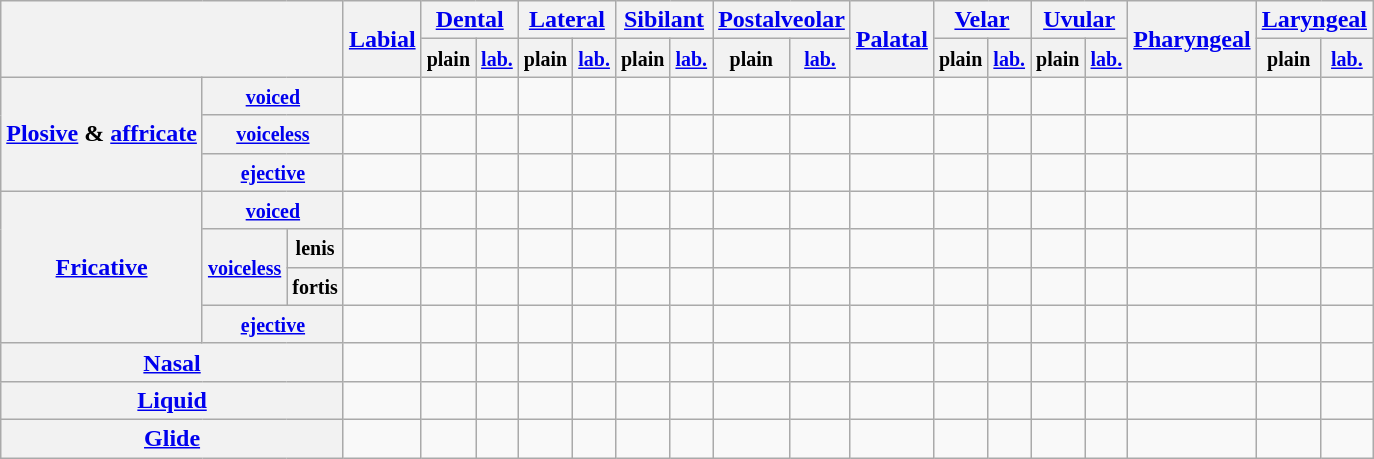<table class="wikitable standard">
<tr>
<th colspan="3" rowspan="2"></th>
<th rowspan="2"><a href='#'>Labial</a></th>
<th colspan="2"><a href='#'>Dental</a></th>
<th colspan="2"><a href='#'>Lateral</a></th>
<th colspan="2"><a href='#'>Sibilant</a></th>
<th colspan="2"><a href='#'>Postalveolar</a></th>
<th rowspan="2"><a href='#'>Palatal</a></th>
<th colspan="2"><a href='#'>Velar</a></th>
<th colspan="2"><a href='#'>Uvular</a></th>
<th rowspan="2"><a href='#'>Pharyngeal</a></th>
<th colspan="2"><a href='#'>Laryngeal</a></th>
</tr>
<tr align="center">
<th><small>plain</small></th>
<th><a href='#'><small>lab.</small></a></th>
<th><small>plain</small></th>
<th><a href='#'><small>lab.</small></a></th>
<th><small>plain</small></th>
<th><a href='#'><small>lab.</small></a></th>
<th><small>plain</small></th>
<th><a href='#'><small>lab.</small></a></th>
<th><small>plain</small></th>
<th><a href='#'><small>lab.</small></a></th>
<th><small>plain</small></th>
<th><a href='#'><small>lab.</small></a></th>
<th><small>plain</small></th>
<th><a href='#'><small>lab.</small></a></th>
</tr>
<tr align="center">
<th rowspan="3"><a href='#'>Plosive</a> & <a href='#'>affricate</a></th>
<th colspan="2"><a href='#'><small>voiced</small></a></th>
<td></td>
<td></td>
<td></td>
<td></td>
<td></td>
<td></td>
<td></td>
<td></td>
<td></td>
<td></td>
<td></td>
<td></td>
<td></td>
<td></td>
<td></td>
<td></td>
<td></td>
</tr>
<tr align="center">
<th colspan="2"><a href='#'><small>voiceless</small></a></th>
<td></td>
<td></td>
<td></td>
<td></td>
<td></td>
<td></td>
<td></td>
<td></td>
<td></td>
<td></td>
<td></td>
<td></td>
<td></td>
<td></td>
<td></td>
<td></td>
<td></td>
</tr>
<tr align="center">
<th colspan="2"><a href='#'><small>ejective</small></a></th>
<td></td>
<td></td>
<td></td>
<td></td>
<td></td>
<td></td>
<td></td>
<td></td>
<td></td>
<td></td>
<td></td>
<td></td>
<td></td>
<td></td>
<td></td>
<td></td>
<td></td>
</tr>
<tr align="center">
<th rowspan="4"><a href='#'>Fricative</a></th>
<th colspan="2"><a href='#'><small>voiced</small></a></th>
<td></td>
<td></td>
<td></td>
<td></td>
<td></td>
<td></td>
<td></td>
<td></td>
<td></td>
<td></td>
<td></td>
<td></td>
<td></td>
<td></td>
<td></td>
<td></td>
<td></td>
</tr>
<tr align="center">
<th rowspan="2"><small><strong><a href='#'>voiceless</a></strong></small></th>
<th><small><strong>lenis</strong></small></th>
<td></td>
<td></td>
<td></td>
<td></td>
<td></td>
<td></td>
<td></td>
<td></td>
<td></td>
<td></td>
<td></td>
<td></td>
<td></td>
<td></td>
<td></td>
<td></td>
<td></td>
</tr>
<tr align="center">
<th><small><strong>fortis</strong></small></th>
<td></td>
<td></td>
<td></td>
<td></td>
<td></td>
<td></td>
<td></td>
<td></td>
<td></td>
<td></td>
<td></td>
<td></td>
<td></td>
<td></td>
<td></td>
<td></td>
<td></td>
</tr>
<tr align="center">
<th colspan="2"><a href='#'><small>ejective</small></a></th>
<td></td>
<td></td>
<td></td>
<td></td>
<td></td>
<td></td>
<td></td>
<td></td>
<td></td>
<td></td>
<td></td>
<td></td>
<td></td>
<td></td>
<td></td>
<td></td>
<td></td>
</tr>
<tr align="center">
<th colspan="3"><a href='#'>Nasal</a></th>
<td></td>
<td></td>
<td></td>
<td></td>
<td></td>
<td></td>
<td></td>
<td></td>
<td></td>
<td></td>
<td></td>
<td></td>
<td></td>
<td></td>
<td></td>
<td></td>
<td></td>
</tr>
<tr align="center">
<th colspan="3"><a href='#'>Liquid</a></th>
<td></td>
<td></td>
<td></td>
<td></td>
<td></td>
<td></td>
<td></td>
<td></td>
<td></td>
<td></td>
<td></td>
<td></td>
<td></td>
<td></td>
<td></td>
<td></td>
<td></td>
</tr>
<tr align="center">
<th colspan="3"><a href='#'>Glide</a></th>
<td></td>
<td></td>
<td></td>
<td></td>
<td></td>
<td></td>
<td></td>
<td></td>
<td></td>
<td></td>
<td></td>
<td></td>
<td></td>
<td></td>
<td></td>
<td></td>
<td></td>
</tr>
</table>
